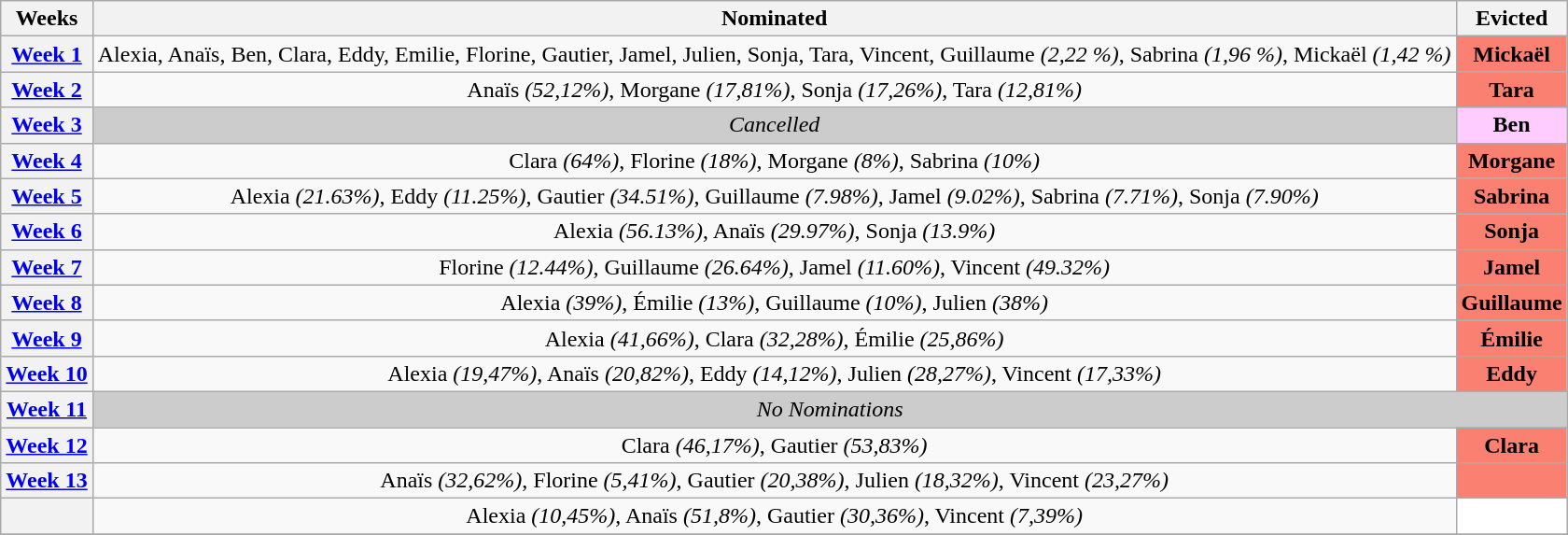<table class="wikitable" style="font-size:100%; text-align:center; margin-left: auto; margin-right: auto">
<tr>
<th>Weeks</th>
<th>Nominated</th>
<th>Evicted</th>
</tr>
<tr>
<th><a href='#'>Week 1</a></th>
<td>Alexia, Anaïs, Ben, Clara, Eddy, Emilie, Florine, Gautier, Jamel, Julien, Sonja, Tara, Vincent, Guillaume <em>(2,22 %)</em>, Sabrina <em>(1,96 %)</em>, Mickaël <em>(1,42 %)</em></td>
<td style="background:#fa8072"><strong>Mickaël</strong></td>
</tr>
<tr>
<th><a href='#'>Week 2</a></th>
<td>Anaïs <em>(52,12%)</em>, Morgane <em>(17,81%)</em>, Sonja <em>(17,26%)</em>, Tara <em>(12,81%)</em></td>
<td style="background:#fa8072"><strong>Tara</strong></td>
</tr>
<tr>
<th><a href='#'>Week 3</a></th>
<td style="background:#CCCCCC"><em>Cancelled</em></td>
<td style="background:#FFCCFF"><strong>Ben</strong></td>
</tr>
<tr>
<th><a href='#'>Week 4</a></th>
<td>Clara <em>(64%)</em>, Florine <em>(18%)</em>, Morgane <em>(8%)</em>, Sabrina <em>(10%)</em></td>
<td style="background:#fa8072"><strong>Morgane</strong></td>
</tr>
<tr>
<th><a href='#'>Week 5</a></th>
<td>Alexia <em>(21.63%)</em>, Eddy <em>(11.25%)</em>, Gautier <em>(34.51%)</em>, Guillaume <em>(7.98%)</em>, Jamel <em>(9.02%)</em>, Sabrina <em>(7.71%)</em>, Sonja <em>(7.90%)</em></td>
<td style="background:#fa8072"><strong>Sabrina</strong></td>
</tr>
<tr>
<th><a href='#'>Week 6</a></th>
<td>Alexia <em>(56.13%)</em>, Anaïs <em>(29.97%)</em>, Sonja <em>(13.9%)</em></td>
<td style="background:#fa8072"><strong>Sonja</strong></td>
</tr>
<tr>
<th><a href='#'>Week 7</a></th>
<td>Florine <em>(12.44%)</em>, Guillaume <em>(26.64%)</em>, Jamel <em>(11.60%)</em>, Vincent <em>(49.32%)</em></td>
<td style="background:#fa8072"><strong>Jamel</strong></td>
</tr>
<tr>
<th><a href='#'>Week 8</a></th>
<td>Alexia <em>(39%)</em>, Émilie <em>(13%)</em>, Guillaume <em>(10%)</em>, Julien <em>(38%)</em></td>
<td style="background:#fa8072"><strong>Guillaume</strong></td>
</tr>
<tr>
<th><a href='#'>Week 9</a></th>
<td>Alexia <em>(41,66%)</em>, Clara <em>(32,28%)</em>, Émilie <em>(25,86%)</em></td>
<td style="background:#fa8072"><strong>Émilie</strong></td>
</tr>
<tr>
<th><a href='#'>Week 10</a></th>
<td>Alexia <em>(19,47%)</em>, Anaïs <em>(20,82%)</em>, Eddy <em>(14,12%)</em>, Julien <em>(28,27%)</em>, Vincent <em>(17,33%)</em></td>
<td style="background:#fa8072"><strong>Eddy</strong></td>
</tr>
<tr>
<th><a href='#'>Week 11</a></th>
<td colspan="2" style="background:#CCCCCC"><em>No Nominations</em></td>
</tr>
<tr>
<th><a href='#'>Week 12</a></th>
<td>Clara <em>(46,17%)</em>, Gautier <em>(53,83%)</em></td>
<td style="background:#fa8072"><strong>Clara</strong></td>
</tr>
<tr>
<th><a href='#'>Week 13</a></th>
<td>Anaïs <em>(32,62%)</em>, Florine <em>(5,41%)</em>, Gautier <em>(20,38%)</em>, Julien <em>(18,32%)</em>, Vincent <em>(23,27%)</em></td>
<td style="background:#fa8072"></td>
</tr>
<tr>
<th><a href='#'></a></th>
<td>Alexia <em>(10,45%)</em>, Anaïs <em>(51,8%)</em>, Gautier <em>(30,36%)</em>, Vincent <em>(7,39%)</em></td>
<td style="background:white"></td>
</tr>
<tr>
</tr>
</table>
